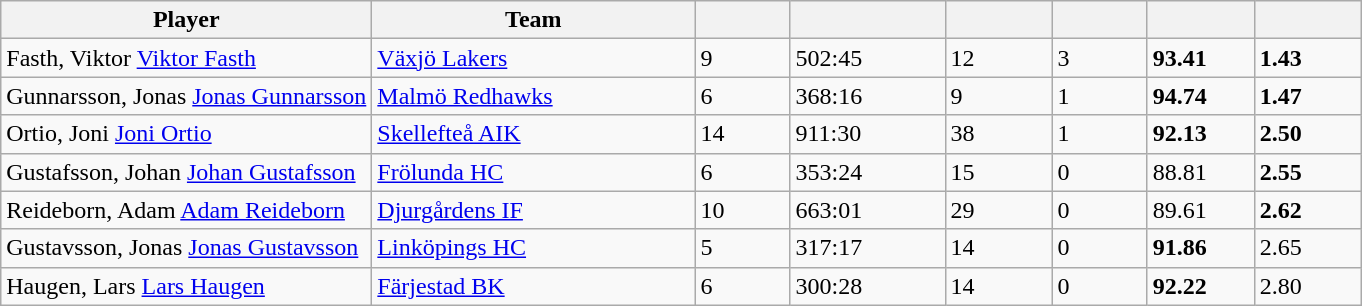<table class="wikitable sortable">
<tr>
<th style="width: 15em;">Player</th>
<th style="width: 13em;">Team</th>
<th style="width: 3.5em;"></th>
<th style="width: 6em;"></th>
<th style="width: 4em;"></th>
<th style="width: 3.5em;"></th>
<th style="width: 4em;"></th>
<th style="width: 4em;"></th>
</tr>
<tr>
<td><span>Fasth, Viktor</span>  <a href='#'>Viktor Fasth</a></td>
<td><a href='#'>Växjö Lakers</a></td>
<td>9</td>
<td>502:45</td>
<td>12</td>
<td>3</td>
<td><strong>93.41</strong></td>
<td><strong>1.43</strong></td>
</tr>
<tr>
<td><span>Gunnarsson, Jonas</span>  <a href='#'>Jonas Gunnarsson</a></td>
<td><a href='#'>Malmö Redhawks</a></td>
<td>6</td>
<td>368:16</td>
<td>9</td>
<td>1</td>
<td><strong>94.74</strong></td>
<td><strong>1.47</strong></td>
</tr>
<tr>
<td><span>Ortio, Joni</span>  <a href='#'>Joni Ortio</a></td>
<td><a href='#'>Skellefteå AIK</a></td>
<td>14</td>
<td>911:30</td>
<td>38</td>
<td>1</td>
<td><strong>92.13</strong></td>
<td><strong>2.50</strong></td>
</tr>
<tr>
<td><span>Gustafsson, Johan</span>  <a href='#'>Johan Gustafsson</a></td>
<td><a href='#'>Frölunda HC</a></td>
<td>6</td>
<td>353:24</td>
<td>15</td>
<td>0</td>
<td>88.81</td>
<td><strong>2.55</strong></td>
</tr>
<tr>
<td><span>Reideborn, Adam</span>  <a href='#'>Adam Reideborn</a></td>
<td><a href='#'>Djurgårdens IF</a></td>
<td>10</td>
<td>663:01</td>
<td>29</td>
<td>0</td>
<td>89.61</td>
<td><strong>2.62</strong></td>
</tr>
<tr>
<td><span>Gustavsson, Jonas</span>  <a href='#'>Jonas Gustavsson</a></td>
<td><a href='#'>Linköpings HC</a></td>
<td>5</td>
<td>317:17</td>
<td>14</td>
<td>0</td>
<td><strong>91.86</strong></td>
<td>2.65</td>
</tr>
<tr>
<td><span>Haugen, Lars</span>  <a href='#'>Lars Haugen</a></td>
<td><a href='#'>Färjestad BK</a></td>
<td>6</td>
<td>300:28</td>
<td>14</td>
<td>0</td>
<td><strong>92.22</strong></td>
<td>2.80</td>
</tr>
</table>
